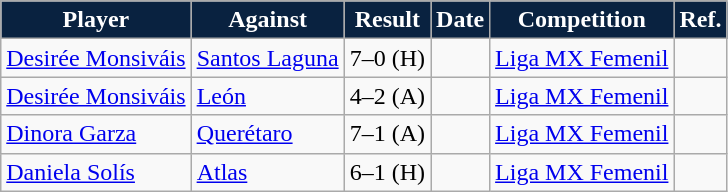<table class="wikitable">
<tr>
<th style=background-color:#092240;color:#FFFFFF>Player</th>
<th style=background-color:#092240;color:#FFFFFF>Against</th>
<th style=background-color:#092240;color:#FFFFFF>Result</th>
<th style=background-color:#092240;color:#FFFFFF>Date</th>
<th style=background-color:#092240;color:#FFFFFF>Competition</th>
<th style=background-color:#092240;color:#FFFFFF>Ref.</th>
</tr>
<tr>
<td> <a href='#'>Desirée Monsiváis</a></td>
<td><a href='#'>Santos Laguna</a></td>
<td>7–0 (H)</td>
<td></td>
<td><a href='#'>Liga MX Femenil</a></td>
<td align=center></td>
</tr>
<tr>
<td> <a href='#'>Desirée Monsiváis</a></td>
<td><a href='#'>León</a></td>
<td>4–2 (A)</td>
<td></td>
<td><a href='#'>Liga MX Femenil</a></td>
<td align=center></td>
</tr>
<tr>
<td> <a href='#'>Dinora Garza</a></td>
<td><a href='#'>Querétaro</a></td>
<td>7–1 (A)</td>
<td></td>
<td><a href='#'>Liga MX Femenil</a></td>
<td align=center></td>
</tr>
<tr>
<td> <a href='#'>Daniela Solís</a></td>
<td><a href='#'>Atlas</a></td>
<td>6–1 (H)</td>
<td></td>
<td><a href='#'>Liga MX Femenil</a></td>
<td align=center></td>
</tr>
</table>
